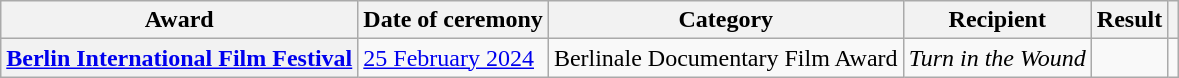<table class="wikitable sortable plainrowheaders">
<tr>
<th>Award</th>
<th>Date of ceremony</th>
<th>Category</th>
<th>Recipient</th>
<th>Result</th>
<th></th>
</tr>
<tr>
<th scope="row" rowspan="1"><a href='#'>Berlin International Film Festival</a></th>
<td rowspan="1"><a href='#'>25 February 2024</a></td>
<td>Berlinale Documentary Film Award</td>
<td><em>Turn in the Wound</em></td>
<td></td>
<td align="center"></td>
</tr>
</table>
